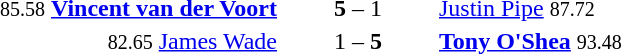<table style="text-align:center">
<tr>
<th width=223></th>
<th width=100></th>
<th width=223></th>
</tr>
<tr>
<td align=right><small>85.58</small> <strong><a href='#'>Vincent van der Voort</a></strong> </td>
<td><strong>5</strong> – 1</td>
<td align=left> <a href='#'>Justin Pipe</a> <small>87.72</small></td>
</tr>
<tr>
<td align=right><small>82.65</small> <a href='#'>James Wade</a> </td>
<td>1 – <strong>5</strong></td>
<td align=left> <strong><a href='#'>Tony O'Shea</a></strong> <small>93.48</small></td>
</tr>
</table>
